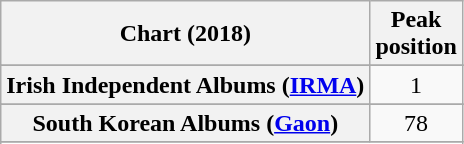<table class="wikitable sortable plainrowheaders" style="text-align:center">
<tr>
<th scope="col">Chart (2018)</th>
<th scope="col">Peak<br>position</th>
</tr>
<tr>
</tr>
<tr>
</tr>
<tr>
</tr>
<tr>
</tr>
<tr>
</tr>
<tr>
</tr>
<tr>
</tr>
<tr>
</tr>
<tr>
</tr>
<tr>
</tr>
<tr>
<th scope="row">Irish Independent Albums (<a href='#'>IRMA</a>)</th>
<td>1</td>
</tr>
<tr>
</tr>
<tr>
</tr>
<tr>
</tr>
<tr>
<th scope="row">South Korean Albums (<a href='#'>Gaon</a>)</th>
<td>78</td>
</tr>
<tr>
</tr>
<tr>
</tr>
<tr>
</tr>
<tr>
</tr>
<tr>
</tr>
<tr>
</tr>
<tr>
</tr>
<tr>
</tr>
</table>
